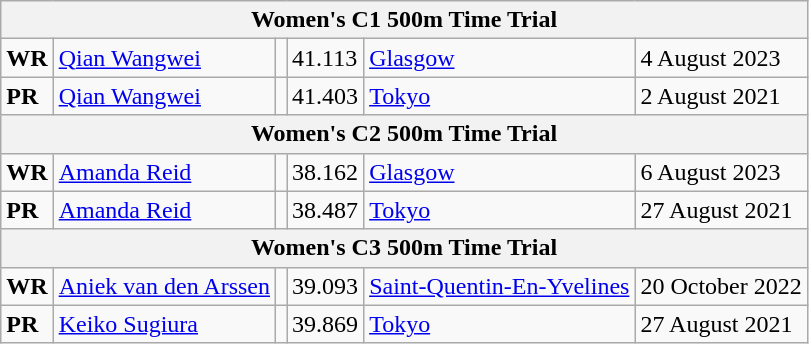<table class="wikitable">
<tr>
<th colspan="6">Women's C1 500m Time Trial</th>
</tr>
<tr>
<td><abbr><strong>WR</strong></abbr></td>
<td><a href='#'>Qian Wangwei</a></td>
<td></td>
<td>41.113</td>
<td><a href='#'>Glasgow</a></td>
<td>4 August 2023</td>
</tr>
<tr>
<td><abbr><strong>PR</strong></abbr></td>
<td><a href='#'>Qian Wangwei</a></td>
<td></td>
<td>41.403</td>
<td><a href='#'>Tokyo</a></td>
<td>2 August 2021</td>
</tr>
<tr>
<th colspan="6">Women's C2 500m Time Trial</th>
</tr>
<tr>
<td><abbr><strong>WR</strong></abbr></td>
<td><a href='#'>Amanda Reid</a></td>
<td></td>
<td>38.162</td>
<td><a href='#'>Glasgow</a></td>
<td>6 August 2023</td>
</tr>
<tr>
<td><abbr><strong>PR</strong></abbr></td>
<td><a href='#'>Amanda Reid</a></td>
<td></td>
<td>38.487</td>
<td><a href='#'>Tokyo</a></td>
<td>27 August 2021</td>
</tr>
<tr>
<th colspan="6">Women's C3 500m Time Trial</th>
</tr>
<tr>
<td><abbr><strong>WR</strong></abbr></td>
<td><a href='#'>Aniek van den Arssen</a></td>
<td></td>
<td>39.093</td>
<td><a href='#'>Saint-Quentin-En-Yvelines</a></td>
<td>20 October 2022</td>
</tr>
<tr>
<td><abbr><strong>PR</strong></abbr></td>
<td><a href='#'>Keiko Sugiura</a></td>
<td></td>
<td>39.869</td>
<td><a href='#'>Tokyo</a></td>
<td>27 August 2021</td>
</tr>
</table>
